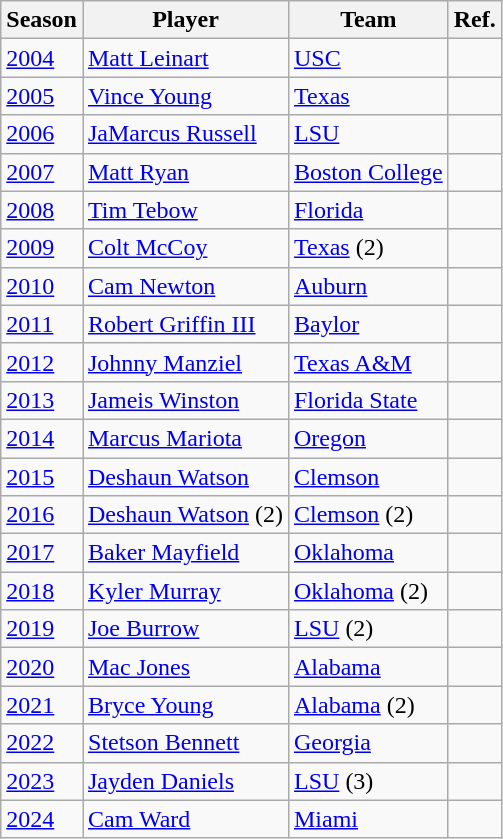<table class="wikitable">
<tr>
<th bgcolor="#e5e5e5">Season</th>
<th ! bgcolor="#e5e5e5">Player</th>
<th bgcolor="#e5e5e5">Team</th>
<th>Ref.</th>
</tr>
<tr>
<td><a href='#'>2004</a></td>
<td><a href='#'>Matt Leinart</a></td>
<td><a href='#'>USC</a></td>
<td></td>
</tr>
<tr>
<td><a href='#'>2005</a></td>
<td><a href='#'>Vince Young</a></td>
<td><a href='#'>Texas</a></td>
<td></td>
</tr>
<tr>
<td><a href='#'>2006</a></td>
<td><a href='#'>JaMarcus Russell</a></td>
<td><a href='#'>LSU</a></td>
<td></td>
</tr>
<tr>
<td><a href='#'>2007</a></td>
<td><a href='#'>Matt Ryan</a></td>
<td><a href='#'>Boston College</a></td>
<td></td>
</tr>
<tr>
<td><a href='#'>2008</a></td>
<td><a href='#'>Tim Tebow</a></td>
<td><a href='#'>Florida</a></td>
<td></td>
</tr>
<tr>
<td><a href='#'>2009</a></td>
<td><a href='#'>Colt McCoy</a></td>
<td><a href='#'>Texas</a> (2)</td>
<td></td>
</tr>
<tr>
<td><a href='#'>2010</a></td>
<td><a href='#'>Cam Newton</a></td>
<td><a href='#'>Auburn</a></td>
<td></td>
</tr>
<tr>
<td><a href='#'>2011</a></td>
<td><a href='#'>Robert Griffin III</a></td>
<td><a href='#'>Baylor</a></td>
<td></td>
</tr>
<tr>
<td><a href='#'>2012</a></td>
<td><a href='#'>Johnny Manziel</a></td>
<td><a href='#'>Texas A&M</a></td>
<td></td>
</tr>
<tr>
<td><a href='#'>2013</a></td>
<td><a href='#'>Jameis Winston</a></td>
<td><a href='#'>Florida State</a></td>
<td></td>
</tr>
<tr>
<td><a href='#'>2014</a></td>
<td><a href='#'>Marcus Mariota</a></td>
<td><a href='#'>Oregon</a></td>
<td></td>
</tr>
<tr>
<td><a href='#'>2015</a></td>
<td><a href='#'>Deshaun Watson</a></td>
<td><a href='#'>Clemson</a></td>
<td></td>
</tr>
<tr>
<td><a href='#'>2016</a></td>
<td><a href='#'>Deshaun Watson</a> (2)</td>
<td><a href='#'>Clemson</a> (2)</td>
<td></td>
</tr>
<tr>
<td><a href='#'>2017</a></td>
<td><a href='#'>Baker Mayfield</a></td>
<td><a href='#'>Oklahoma</a></td>
<td></td>
</tr>
<tr>
<td><a href='#'>2018</a></td>
<td><a href='#'>Kyler Murray</a></td>
<td><a href='#'>Oklahoma</a> (2)</td>
<td></td>
</tr>
<tr>
<td><a href='#'>2019</a></td>
<td><a href='#'>Joe Burrow</a></td>
<td><a href='#'>LSU</a> (2)</td>
<td></td>
</tr>
<tr>
<td><a href='#'>2020</a></td>
<td><a href='#'>Mac Jones</a></td>
<td><a href='#'>Alabama</a></td>
<td></td>
</tr>
<tr>
<td><a href='#'>2021</a></td>
<td><a href='#'>Bryce Young</a></td>
<td><a href='#'>Alabama</a> (2)</td>
<td></td>
</tr>
<tr>
<td><a href='#'>2022</a></td>
<td><a href='#'>Stetson Bennett</a></td>
<td><a href='#'>Georgia</a></td>
<td></td>
</tr>
<tr>
<td><a href='#'>2023</a></td>
<td><a href='#'>Jayden Daniels</a></td>
<td><a href='#'>LSU</a> (3)</td>
<td></td>
</tr>
<tr>
<td><a href='#'>2024</a></td>
<td><a href='#'>Cam Ward</a></td>
<td><a href='#'>Miami</a></td>
<td></td>
</tr>
</table>
